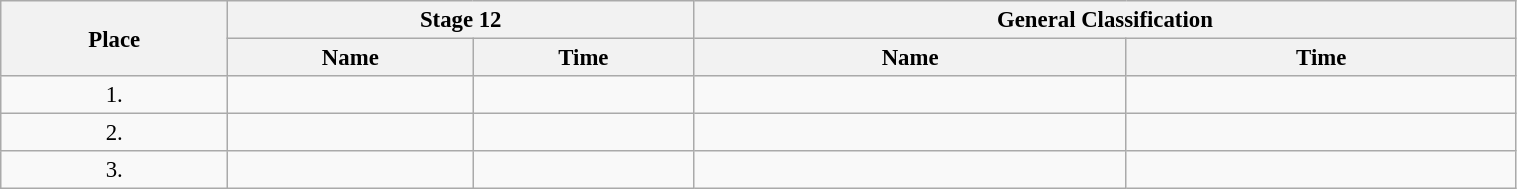<table class=wikitable style="font-size:95%" width="80%">
<tr>
<th rowspan="2">Place</th>
<th colspan="2">Stage 12</th>
<th colspan="2">General Classification</th>
</tr>
<tr>
<th>Name</th>
<th>Time</th>
<th>Name</th>
<th>Time</th>
</tr>
<tr>
<td align="center">1.</td>
<td></td>
<td></td>
<td></td>
<td></td>
</tr>
<tr>
<td align="center">2.</td>
<td></td>
<td></td>
<td></td>
<td></td>
</tr>
<tr>
<td align="center">3.</td>
<td></td>
<td></td>
<td></td>
<td></td>
</tr>
</table>
